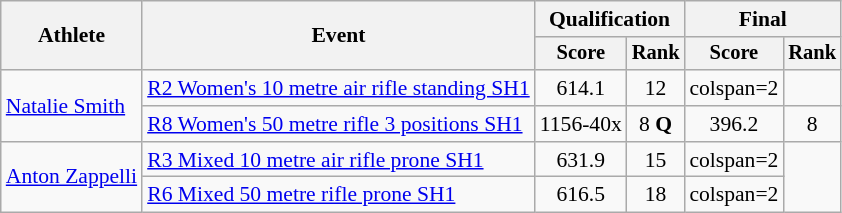<table class=wikitable style=font-size:90%;text-align:center>
<tr>
<th rowspan=2>Athlete</th>
<th rowspan=2>Event</th>
<th colspan=2>Qualification</th>
<th colspan=2>Final</th>
</tr>
<tr style=font-size:95%>
<th>Score</th>
<th>Rank</th>
<th>Score</th>
<th>Rank</th>
</tr>
<tr>
<td align=left rowspan=2><a href='#'>Natalie Smith</a></td>
<td align=left><a href='#'>R2 Women's 10 metre air rifle standing SH1</a></td>
<td>614.1</td>
<td>12</td>
<td>colspan=2 </td>
</tr>
<tr>
<td align=left><a href='#'>R8 Women's 50 metre rifle 3 positions SH1</a></td>
<td>1156-40x</td>
<td>8 <strong>Q</strong></td>
<td>396.2</td>
<td>8</td>
</tr>
<tr>
<td align=left rowspan=2><a href='#'>Anton Zappelli</a></td>
<td align=left><a href='#'>R3 Mixed 10 metre air rifle prone SH1</a></td>
<td>631.9</td>
<td>15</td>
<td>colspan=2 </td>
</tr>
<tr>
<td align=left><a href='#'>R6 Mixed 50 metre rifle prone SH1</a></td>
<td>616.5</td>
<td>18</td>
<td>colspan=2 </td>
</tr>
</table>
